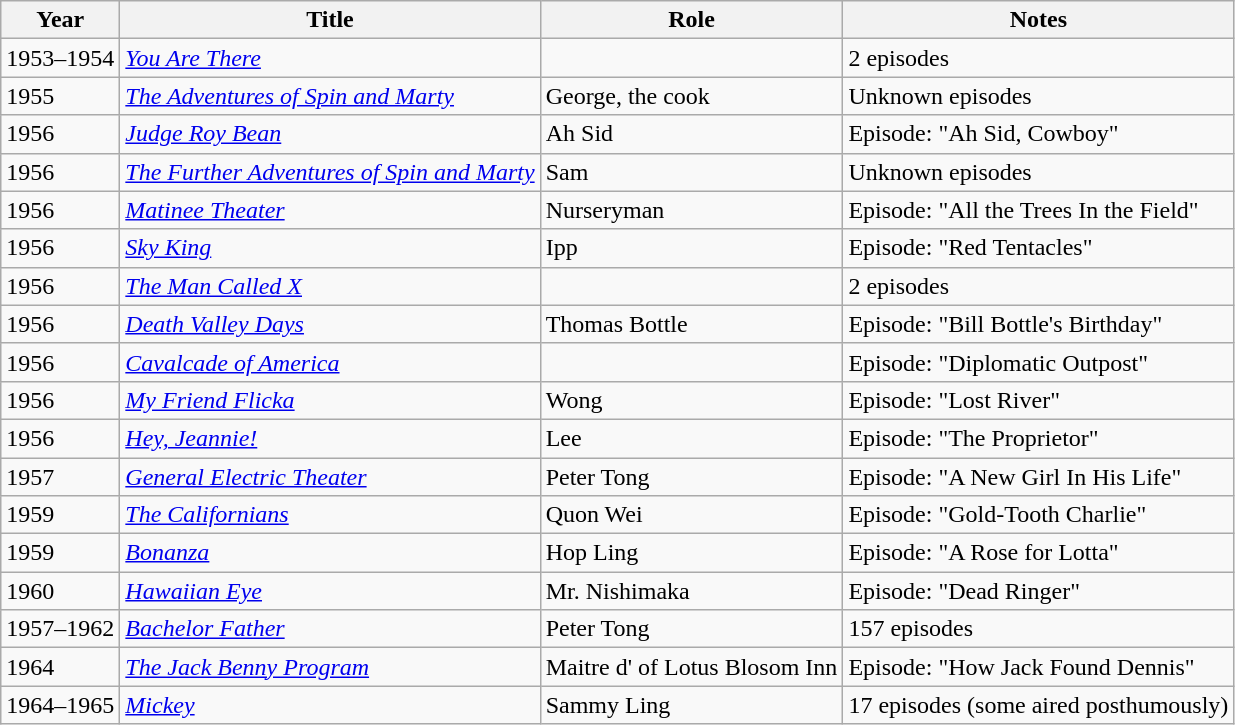<table class="wikitable sortable">
<tr>
<th>Year</th>
<th>Title</th>
<th>Role</th>
<th class="unsortable">Notes</th>
</tr>
<tr>
<td>1953–1954</td>
<td><em><a href='#'>You Are There</a></em></td>
<td></td>
<td>2 episodes</td>
</tr>
<tr>
<td>1955</td>
<td><em><a href='#'>The Adventures of Spin and Marty</a></em></td>
<td>George, the cook</td>
<td>Unknown episodes</td>
</tr>
<tr>
<td>1956</td>
<td><em><a href='#'>Judge Roy Bean</a></em></td>
<td>Ah Sid</td>
<td>Episode: "Ah Sid, Cowboy"</td>
</tr>
<tr>
<td>1956</td>
<td><em><a href='#'>The Further Adventures of Spin and Marty</a></em></td>
<td>Sam</td>
<td>Unknown episodes</td>
</tr>
<tr>
<td>1956</td>
<td><em><a href='#'>Matinee Theater</a></em></td>
<td>Nurseryman</td>
<td>Episode: "All the Trees In the Field"</td>
</tr>
<tr>
<td>1956</td>
<td><em><a href='#'>Sky King</a></em></td>
<td>Ipp</td>
<td>Episode: "Red Tentacles"</td>
</tr>
<tr>
<td>1956</td>
<td><em><a href='#'>The Man Called X</a></em></td>
<td></td>
<td>2 episodes</td>
</tr>
<tr>
<td>1956</td>
<td><em><a href='#'>Death Valley Days</a></em></td>
<td>Thomas Bottle</td>
<td>Episode: "Bill Bottle's Birthday"</td>
</tr>
<tr>
<td>1956</td>
<td><em><a href='#'>Cavalcade of America</a></em></td>
<td></td>
<td>Episode: "Diplomatic Outpost"</td>
</tr>
<tr>
<td>1956</td>
<td><em><a href='#'>My Friend Flicka</a></em></td>
<td>Wong</td>
<td>Episode: "Lost River"</td>
</tr>
<tr>
<td>1956</td>
<td><em><a href='#'>Hey, Jeannie!</a></em></td>
<td>Lee</td>
<td>Episode: "The Proprietor"</td>
</tr>
<tr>
<td>1957</td>
<td><em><a href='#'>General Electric Theater</a></em></td>
<td>Peter Tong</td>
<td>Episode: "A New Girl In His Life"</td>
</tr>
<tr>
<td>1959</td>
<td><em><a href='#'>The Californians</a></em></td>
<td>Quon Wei</td>
<td>Episode: "Gold-Tooth Charlie"</td>
</tr>
<tr>
<td>1959</td>
<td><em><a href='#'>Bonanza</a></em></td>
<td>Hop Ling</td>
<td>Episode: "A Rose for Lotta"</td>
</tr>
<tr>
<td>1960</td>
<td><em><a href='#'>Hawaiian Eye</a></em></td>
<td>Mr. Nishimaka</td>
<td>Episode: "Dead Ringer"</td>
</tr>
<tr>
<td>1957–1962</td>
<td><em><a href='#'>Bachelor Father</a></em></td>
<td>Peter Tong</td>
<td>157 episodes</td>
</tr>
<tr>
<td>1964</td>
<td><em><a href='#'>The Jack Benny Program</a></em></td>
<td>Maitre d' of Lotus Blosom Inn</td>
<td>Episode: "How Jack Found Dennis"</td>
</tr>
<tr>
<td>1964–1965</td>
<td><em><a href='#'>Mickey</a></em></td>
<td>Sammy Ling</td>
<td>17 episodes (some aired posthumously)</td>
</tr>
</table>
